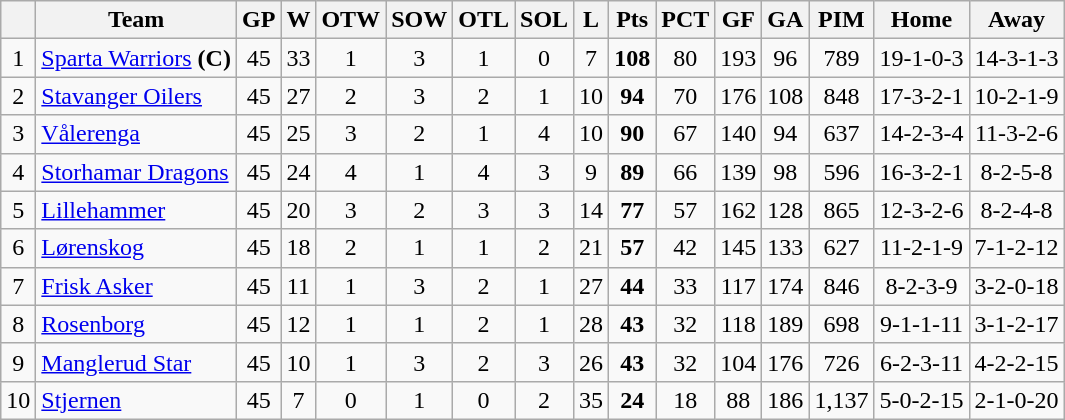<table class="wikitable sortable" style="text-align:center">
<tr>
<th></th>
<th class="unsortable">Team</th>
<th class="unsortable">GP</th>
<th>W</th>
<th>OTW</th>
<th>SOW</th>
<th>OTL</th>
<th>SOL</th>
<th>L</th>
<th>Pts</th>
<th>PCT</th>
<th>GF</th>
<th>GA</th>
<th>PIM</th>
<th>Home</th>
<th>Away</th>
</tr>
<tr>
<td>1</td>
<td align=left><a href='#'>Sparta Warriors</a> <strong>(C)</strong></td>
<td>45</td>
<td>33</td>
<td>1</td>
<td>3</td>
<td>1</td>
<td>0</td>
<td>7</td>
<td><strong>108</strong></td>
<td>80</td>
<td>193</td>
<td>96</td>
<td>789</td>
<td>19-1-0-3</td>
<td>14-3-1-3</td>
</tr>
<tr>
<td>2</td>
<td align=left><a href='#'>Stavanger Oilers</a></td>
<td>45</td>
<td>27</td>
<td>2</td>
<td>3</td>
<td>2</td>
<td>1</td>
<td>10</td>
<td><strong>94</strong></td>
<td>70</td>
<td>176</td>
<td>108</td>
<td>848</td>
<td>17-3-2-1</td>
<td>10-2-1-9</td>
</tr>
<tr>
<td>3</td>
<td align=left><a href='#'>Vålerenga</a></td>
<td>45</td>
<td>25</td>
<td>3</td>
<td>2</td>
<td>1</td>
<td>4</td>
<td>10</td>
<td><strong>90</strong></td>
<td>67</td>
<td>140</td>
<td>94</td>
<td>637</td>
<td>14-2-3-4</td>
<td>11-3-2-6</td>
</tr>
<tr>
<td>4</td>
<td align=left><a href='#'>Storhamar Dragons</a></td>
<td>45</td>
<td>24</td>
<td>4</td>
<td>1</td>
<td>4</td>
<td>3</td>
<td>9</td>
<td><strong>89</strong></td>
<td>66</td>
<td>139</td>
<td>98</td>
<td>596</td>
<td>16-3-2-1</td>
<td>8-2-5-8</td>
</tr>
<tr>
<td>5</td>
<td align=left><a href='#'>Lillehammer</a></td>
<td>45</td>
<td>20</td>
<td>3</td>
<td>2</td>
<td>3</td>
<td>3</td>
<td>14</td>
<td><strong>77</strong></td>
<td>57</td>
<td>162</td>
<td>128</td>
<td>865</td>
<td>12-3-2-6</td>
<td>8-2-4-8</td>
</tr>
<tr>
<td>6</td>
<td align=left><a href='#'>Lørenskog</a></td>
<td>45</td>
<td>18</td>
<td>2</td>
<td>1</td>
<td>1</td>
<td>2</td>
<td>21</td>
<td><strong>57</strong></td>
<td>42</td>
<td>145</td>
<td>133</td>
<td>627</td>
<td>11-2-1-9</td>
<td>7-1-2-12</td>
</tr>
<tr>
<td>7</td>
<td align=left><a href='#'>Frisk Asker</a></td>
<td>45</td>
<td>11</td>
<td>1</td>
<td>3</td>
<td>2</td>
<td>1</td>
<td>27</td>
<td><strong>44</strong></td>
<td>33</td>
<td>117</td>
<td>174</td>
<td>846</td>
<td>8-2-3-9</td>
<td>3-2-0-18</td>
</tr>
<tr>
<td>8</td>
<td align=left><a href='#'>Rosenborg</a></td>
<td>45</td>
<td>12</td>
<td>1</td>
<td>1</td>
<td>2</td>
<td>1</td>
<td>28</td>
<td><strong>43</strong></td>
<td>32</td>
<td>118</td>
<td>189</td>
<td>698</td>
<td>9-1-1-11</td>
<td>3-1-2-17</td>
</tr>
<tr>
<td>9</td>
<td align=left><a href='#'>Manglerud Star</a></td>
<td>45</td>
<td>10</td>
<td>1</td>
<td>3</td>
<td>2</td>
<td>3</td>
<td>26</td>
<td><strong>43</strong></td>
<td>32</td>
<td>104</td>
<td>176</td>
<td>726</td>
<td>6-2-3-11</td>
<td>4-2-2-15</td>
</tr>
<tr>
<td>10</td>
<td align=left><a href='#'>Stjernen</a></td>
<td>45</td>
<td>7</td>
<td>0</td>
<td>1</td>
<td>0</td>
<td>2</td>
<td>35</td>
<td><strong>24</strong></td>
<td>18</td>
<td>88</td>
<td>186</td>
<td>1,137</td>
<td>5-0-2-15</td>
<td>2-1-0-20</td>
</tr>
</table>
